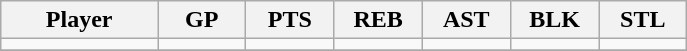<table class="wikitable sortable">
<tr>
<th bgcolor="#DDDDFF" width="16%">Player</th>
<th bgcolor="#DDDDFF" width="9%">GP</th>
<th bgcolor="#DDDDFF" width="9%">PTS</th>
<th bgcolor="#DDDDFF" width="9%">REB</th>
<th bgcolor="#DDDDFF" width="9%">AST</th>
<th bgcolor="#DDDDFF" width="9%">BLK</th>
<th bgcolor="#DDDDFF" width="9%">STL</th>
</tr>
<tr align="center">
<td></td>
<td></td>
<td></td>
<td></td>
<td></td>
<td></td>
<td></td>
</tr>
<tr align="center">
</tr>
<tr>
</tr>
</table>
